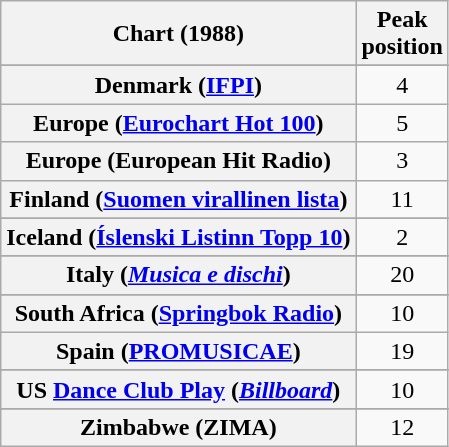<table class="wikitable sortable plainrowheaders" style="text-align:center">
<tr>
<th>Chart (1988)</th>
<th>Peak<br>position</th>
</tr>
<tr>
</tr>
<tr>
</tr>
<tr>
<th scope="row">Denmark (<a href='#'>IFPI</a>)</th>
<td>4</td>
</tr>
<tr>
<th scope="row">Europe (<a href='#'>Eurochart Hot 100</a>)</th>
<td>5</td>
</tr>
<tr>
<th scope="row">Europe (European Hit Radio)</th>
<td>3</td>
</tr>
<tr>
<th scope="row">Finland (<a href='#'>Suomen virallinen lista</a>)</th>
<td>11</td>
</tr>
<tr>
</tr>
<tr>
<th scope="row">Iceland (<a href='#'>Íslenski Listinn Topp 10</a>)</th>
<td>2</td>
</tr>
<tr>
</tr>
<tr>
<th scope="row">Italy (<em><a href='#'>Musica e dischi</a></em>)</th>
<td align="center">20</td>
</tr>
<tr>
</tr>
<tr>
</tr>
<tr>
</tr>
<tr>
<th scope="row">South Africa (<a href='#'>Springbok Radio</a>)</th>
<td>10</td>
</tr>
<tr>
<th scope="row">Spain (<a href='#'>PROMUSICAE</a>)</th>
<td>19</td>
</tr>
<tr>
</tr>
<tr>
</tr>
<tr>
<th scope="row">US <a href='#'>Dance Club Play</a> (<em><a href='#'>Billboard</a></em>)</th>
<td>10</td>
</tr>
<tr>
</tr>
<tr>
<th scope="row">Zimbabwe (ZIMA)</th>
<td>12</td>
</tr>
</table>
